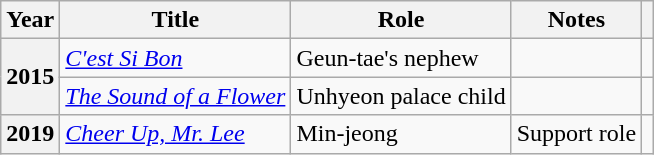<table class="wikitable plainrowheaders sortable">
<tr>
<th scope="col">Year</th>
<th scope="col">Title</th>
<th scope="col">Role</th>
<th scope="col">Notes</th>
<th scope="col" class="unsortable"></th>
</tr>
<tr>
<th rowspan="2" scope="row">2015</th>
<td><em><a href='#'>C'est Si Bon</a></em></td>
<td>Geun-tae's nephew</td>
<td></td>
<td style="text-align:center"></td>
</tr>
<tr>
<td><em><a href='#'>The Sound of a Flower</a></em></td>
<td>Unhyeon palace child</td>
<td></td>
<td></td>
</tr>
<tr>
<th rowspan="2" scope="row">2019</th>
<td><em><a href='#'>Cheer Up, Mr. Lee</a></em></td>
<td>Min-jeong</td>
<td>Support role</td>
<td></td>
</tr>
</table>
